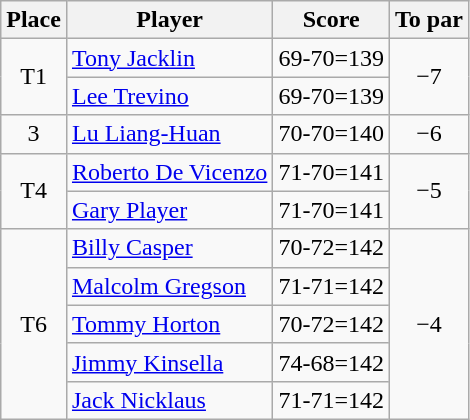<table class="wikitable">
<tr>
<th>Place</th>
<th>Player</th>
<th>Score</th>
<th>To par</th>
</tr>
<tr>
<td rowspan="2" align=center>T1</td>
<td> <a href='#'>Tony Jacklin</a></td>
<td align=center>69-70=139</td>
<td rowspan="2" align=center>−7</td>
</tr>
<tr>
<td> <a href='#'>Lee Trevino</a></td>
<td align=center>69-70=139</td>
</tr>
<tr>
<td align=center>3</td>
<td> <a href='#'>Lu Liang-Huan</a></td>
<td align=center>70-70=140</td>
<td align=center>−6</td>
</tr>
<tr>
<td rowspan="2" align=center>T4</td>
<td> <a href='#'>Roberto De Vicenzo</a></td>
<td align=center>71-70=141</td>
<td rowspan="2" align=center>−5</td>
</tr>
<tr>
<td> <a href='#'>Gary Player</a></td>
<td align=center>71-70=141</td>
</tr>
<tr>
<td rowspan="5" align=center>T6</td>
<td> <a href='#'>Billy Casper</a></td>
<td align=center>70-72=142</td>
<td rowspan="5" align=center>−4</td>
</tr>
<tr>
<td> <a href='#'>Malcolm Gregson</a></td>
<td align=center>71-71=142</td>
</tr>
<tr>
<td> <a href='#'>Tommy Horton</a></td>
<td align=center>70-72=142</td>
</tr>
<tr>
<td> <a href='#'>Jimmy Kinsella</a></td>
<td align=center>74-68=142</td>
</tr>
<tr>
<td> <a href='#'>Jack Nicklaus</a></td>
<td align=center>71-71=142</td>
</tr>
</table>
